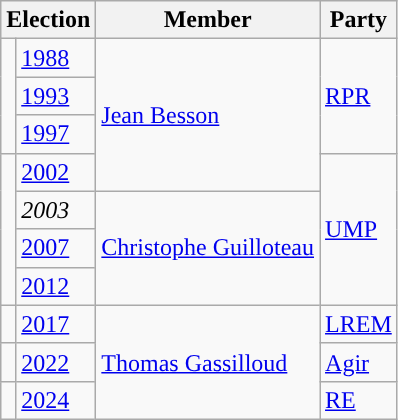<table class="wikitable">
<tr>
<th colspan=2>Election</th>
<th>Member</th>
<th>Party</th>
</tr>
<tr>
<td rowspan="3" style="background-color: "></td>
<td><a href='#'>1988</a></td>
<td rowspan="4"><a href='#'>Jean Besson</a></td>
<td rowspan="3"><a href='#'>RPR</a></td>
</tr>
<tr>
<td><a href='#'>1993</a></td>
</tr>
<tr>
<td><a href='#'>1997</a></td>
</tr>
<tr>
<td rowspan="4" style="background-color: "></td>
<td><a href='#'>2002</a></td>
<td rowspan="4"><a href='#'>UMP</a></td>
</tr>
<tr>
<td><em>2003</em></td>
<td rowspan="3"><a href='#'>Christophe Guilloteau</a></td>
</tr>
<tr>
<td><a href='#'>2007</a></td>
</tr>
<tr>
<td><a href='#'>2012</a></td>
</tr>
<tr>
<td style="background-color: "></td>
<td><a href='#'>2017</a></td>
<td rowspan="3"><a href='#'>Thomas Gassilloud</a></td>
<td><a href='#'>LREM</a></td>
</tr>
<tr>
<td style="background-color: "></td>
<td><a href='#'>2022</a></td>
<td><a href='#'>Agir</a></td>
</tr>
<tr>
<td style="background-color: "></td>
<td><a href='#'>2024</a></td>
<td><a href='#'>RE</a></td>
</tr>
</table>
